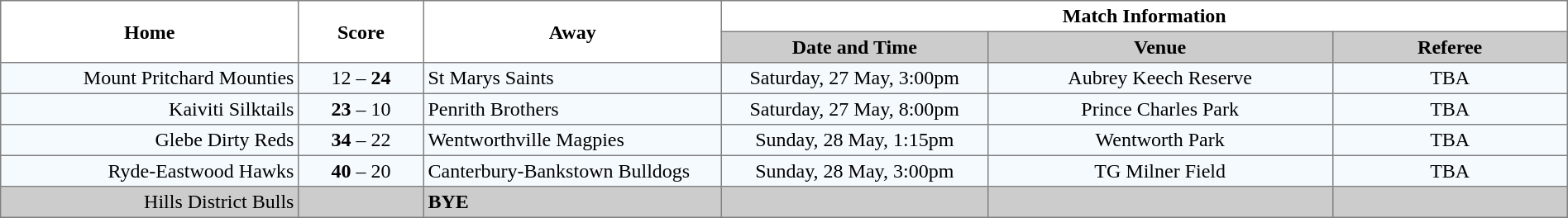<table width="100%" cellspacing="0" cellpadding="3" border="1" style="border-collapse:collapse;  text-align:center;">
<tr>
<th rowspan="2" width="19%">Home</th>
<th rowspan="2" width="8%">Score</th>
<th rowspan="2" width="19%">Away</th>
<th colspan="3">Match Information</th>
</tr>
<tr style="background:#CCCCCC">
<th width="17%">Date and Time</th>
<th width="22%">Venue</th>
<th width="50%">Referee</th>
</tr>
<tr style="text-align:center; background:#f5faff;">
<td align="right">Mount Pritchard Mounties </td>
<td>12 – <strong>24</strong></td>
<td align="left"> St Marys Saints</td>
<td>Saturday, 27 May, 3:00pm</td>
<td>Aubrey Keech Reserve</td>
<td>TBA</td>
</tr>
<tr style="text-align:center; background:#f5faff;">
<td align="right">Kaiviti Silktails </td>
<td><strong>23</strong> – 10</td>
<td align="left"> Penrith Brothers</td>
<td>Saturday, 27 May, 8:00pm</td>
<td>Prince Charles Park</td>
<td>TBA</td>
</tr>
<tr style="text-align:center; background:#f5faff;">
<td align="right">Glebe Dirty Reds </td>
<td><strong>34</strong> – 22</td>
<td align="left"> Wentworthville Magpies</td>
<td>Sunday, 28 May, 1:15pm</td>
<td>Wentworth Park</td>
<td>TBA</td>
</tr>
<tr style="text-align:center; background:#f5faff;">
<td align="right">Ryde-Eastwood Hawks </td>
<td><strong>40</strong> – 20</td>
<td align="left"> Canterbury-Bankstown Bulldogs</td>
<td>Sunday, 28 May, 3:00pm</td>
<td>TG Milner Field</td>
<td>TBA</td>
</tr>
<tr style="text-align:center; background:#CCCCCC;">
<td align="right">Hills District Bulls </td>
<td></td>
<td align="left"><strong>BYE</strong></td>
<td></td>
<td></td>
<td></td>
</tr>
</table>
